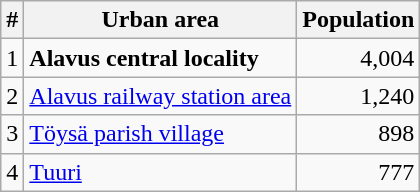<table class="wikitable sortable">
<tr>
<th>#</th>
<th>Urban area</th>
<th>Population</th>
</tr>
<tr>
<td align="center">1</td>
<td><strong>Alavus central locality</strong></td>
<td align="right">4,004</td>
</tr>
<tr>
<td align="center">2</td>
<td><a href='#'>Alavus railway station area</a></td>
<td align="right">1,240</td>
</tr>
<tr>
<td align="center">3</td>
<td><a href='#'>Töysä parish village</a></td>
<td align="right">898</td>
</tr>
<tr>
<td align="center">4</td>
<td><a href='#'>Tuuri</a></td>
<td align="right">777</td>
</tr>
</table>
